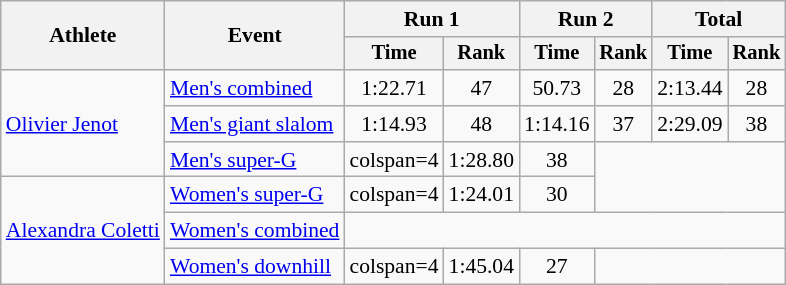<table class="wikitable" style="font-size:90%">
<tr>
<th rowspan=2>Athlete</th>
<th rowspan=2>Event</th>
<th colspan=2>Run 1</th>
<th colspan=2>Run 2</th>
<th colspan=2>Total</th>
</tr>
<tr style="font-size:95%">
<th>Time</th>
<th>Rank</th>
<th>Time</th>
<th>Rank</th>
<th>Time</th>
<th>Rank</th>
</tr>
<tr align=center>
<td align=left rowspan=3><a href='#'>Olivier Jenot</a></td>
<td align=left><a href='#'>Men's combined</a></td>
<td>1:22.71</td>
<td>47</td>
<td>50.73</td>
<td>28</td>
<td>2:13.44</td>
<td>28</td>
</tr>
<tr align=center>
<td align=left><a href='#'>Men's giant slalom</a></td>
<td>1:14.93</td>
<td>48</td>
<td>1:14.16</td>
<td>37</td>
<td>2:29.09</td>
<td>38</td>
</tr>
<tr align=center>
<td align=left><a href='#'>Men's super-G</a></td>
<td>colspan=4 </td>
<td>1:28.80</td>
<td>38</td>
</tr>
<tr align=center>
<td align=left rowspan=3><a href='#'>Alexandra Coletti</a></td>
<td align=left><a href='#'>Women's super-G</a></td>
<td>colspan=4 </td>
<td>1:24.01</td>
<td>30</td>
</tr>
<tr align=center>
<td align=left><a href='#'>Women's combined</a></td>
<td colspan=6></td>
</tr>
<tr align=center>
<td align=left><a href='#'>Women's downhill</a></td>
<td>colspan=4 </td>
<td>1:45.04</td>
<td>27</td>
</tr>
</table>
